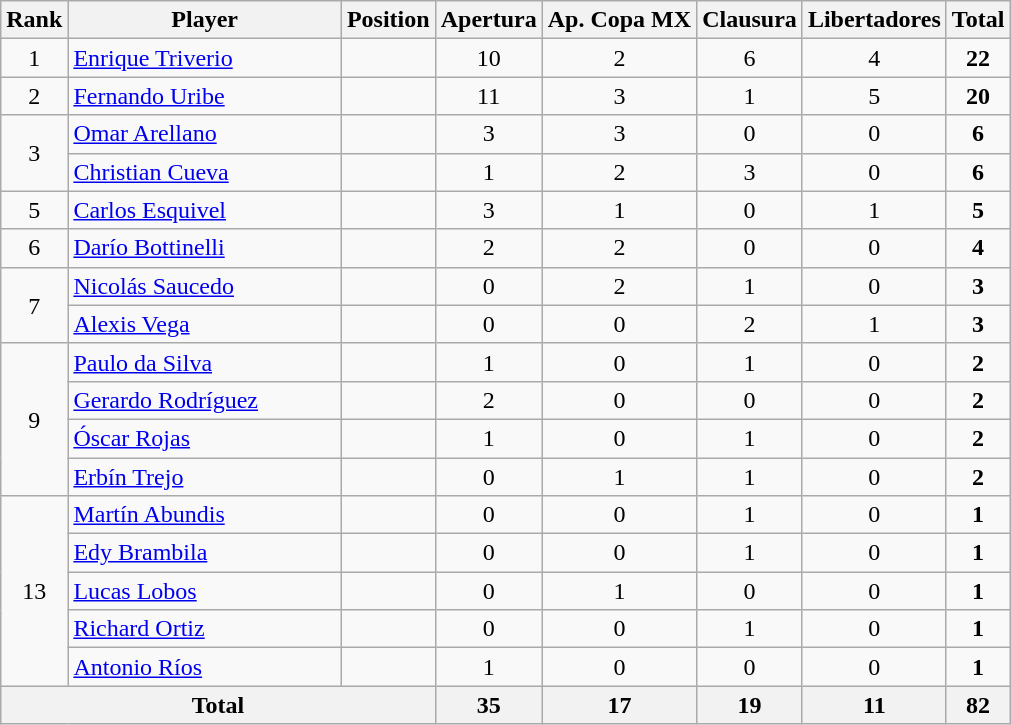<table class="wikitable">
<tr>
<th>Rank</th>
<th style="width:175px;">Player</th>
<th>Position</th>
<th>Apertura</th>
<th>Ap. Copa MX</th>
<th>Clausura</th>
<th>Libertadores</th>
<th>Total</th>
</tr>
<tr>
<td align=center>1</td>
<td> <a href='#'>Enrique Triverio</a></td>
<td align=center></td>
<td align=center>10</td>
<td align=center>2</td>
<td align=center>6</td>
<td align=center>4</td>
<td align=center><strong>22</strong></td>
</tr>
<tr>
<td align=center>2</td>
<td> <a href='#'>Fernando Uribe</a></td>
<td align=center></td>
<td align=center>11</td>
<td align=center>3</td>
<td align=center>1</td>
<td align=center>5</td>
<td align=center><strong>20</strong></td>
</tr>
<tr>
<td align=center rowspan=2>3</td>
<td> <a href='#'>Omar Arellano</a></td>
<td align=center></td>
<td align=center>3</td>
<td align=center>3</td>
<td align=center>0</td>
<td align=center>0</td>
<td align=center><strong>6</strong></td>
</tr>
<tr>
<td> <a href='#'>Christian Cueva</a></td>
<td align=center></td>
<td align=center>1</td>
<td align=center>2</td>
<td align=center>3</td>
<td align=center>0</td>
<td align=center><strong>6</strong></td>
</tr>
<tr>
<td align=center>5</td>
<td> <a href='#'>Carlos Esquivel</a></td>
<td align=center></td>
<td align=center>3</td>
<td align=center>1</td>
<td align=center>0</td>
<td align=center>1</td>
<td align=center><strong>5</strong></td>
</tr>
<tr>
<td align=center>6</td>
<td> <a href='#'>Darío Bottinelli</a></td>
<td align=center></td>
<td align=center>2</td>
<td align=center>2</td>
<td align=center>0</td>
<td align=center>0</td>
<td align=center><strong>4</strong></td>
</tr>
<tr>
<td align=center rowspan=2>7</td>
<td> <a href='#'>Nicolás Saucedo</a></td>
<td align=center></td>
<td align=center>0</td>
<td align=center>2</td>
<td align=center>1</td>
<td align=center>0</td>
<td align=center><strong>3</strong></td>
</tr>
<tr>
<td> <a href='#'>Alexis Vega</a></td>
<td align=center></td>
<td align=center>0</td>
<td align=center>0</td>
<td align=center>2</td>
<td align=center>1</td>
<td align=center><strong>3</strong></td>
</tr>
<tr>
<td align=center rowspan=4>9</td>
<td> <a href='#'>Paulo da Silva</a></td>
<td align=center></td>
<td align=center>1</td>
<td align=center>0</td>
<td align=center>1</td>
<td align=center>0</td>
<td align=center><strong>2</strong></td>
</tr>
<tr>
<td> <a href='#'>Gerardo Rodríguez</a></td>
<td align=center></td>
<td align=center>2</td>
<td align=center>0</td>
<td align=center>0</td>
<td align=center>0</td>
<td align=center><strong>2</strong></td>
</tr>
<tr>
<td> <a href='#'>Óscar Rojas</a></td>
<td align=center></td>
<td align=center>1</td>
<td align=center>0</td>
<td align=center>1</td>
<td align=center>0</td>
<td align=center><strong>2</strong></td>
</tr>
<tr>
<td> <a href='#'>Erbín Trejo</a></td>
<td align=center></td>
<td align=center>0</td>
<td align=center>1</td>
<td align=center>1</td>
<td align=center>0</td>
<td align=center><strong>2</strong></td>
</tr>
<tr>
<td align=center rowspan=5>13</td>
<td> <a href='#'>Martín Abundis</a></td>
<td align=center></td>
<td align=center>0</td>
<td align=center>0</td>
<td align=center>1</td>
<td align=center>0</td>
<td align=center><strong>1</strong></td>
</tr>
<tr>
<td> <a href='#'>Edy Brambila</a></td>
<td align=center></td>
<td align=center>0</td>
<td align=center>0</td>
<td align=center>1</td>
<td align=center>0</td>
<td align=center><strong>1</strong></td>
</tr>
<tr>
<td> <a href='#'>Lucas Lobos</a></td>
<td align=center></td>
<td align=center>0</td>
<td align=center>1</td>
<td align=center>0</td>
<td align=center>0</td>
<td align=center><strong>1</strong></td>
</tr>
<tr>
<td> <a href='#'>Richard Ortiz</a></td>
<td align=center></td>
<td align=center>0</td>
<td align=center>0</td>
<td align=center>1</td>
<td align=center>0</td>
<td align=center><strong>1</strong></td>
</tr>
<tr>
<td> <a href='#'>Antonio Ríos</a></td>
<td align=center></td>
<td align=center>1</td>
<td align=center>0</td>
<td align=center>0</td>
<td align=center>0</td>
<td align=center><strong>1</strong></td>
</tr>
<tr>
<th align=center colspan=3>Total</th>
<th align=center>35</th>
<th align=center>17</th>
<th align=center>19</th>
<th align=center>11</th>
<th align=center>82</th>
</tr>
</table>
